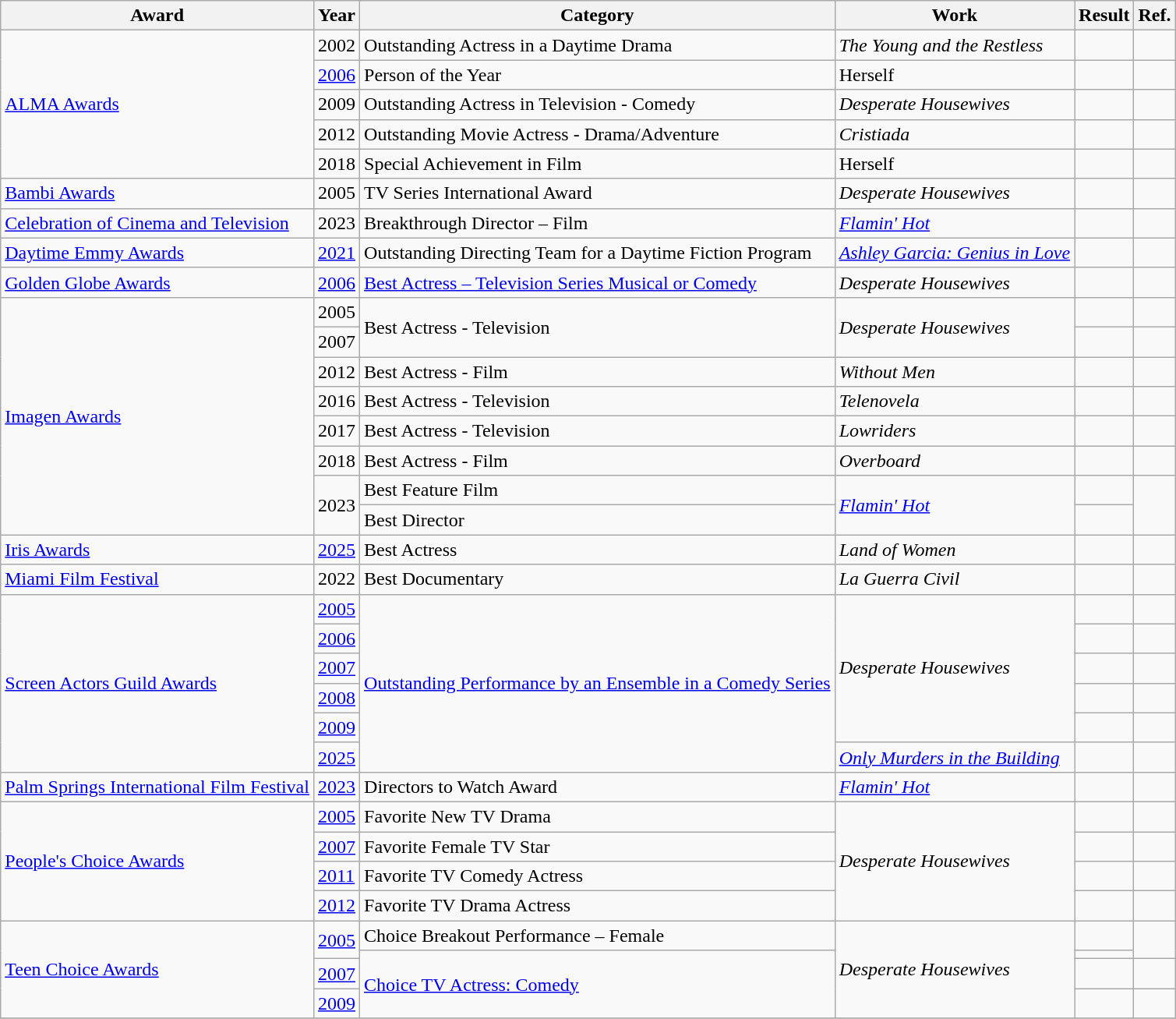<table class="wikitable sortable">
<tr>
<th>Award</th>
<th>Year</th>
<th>Category</th>
<th>Work</th>
<th>Result</th>
<th>Ref.</th>
</tr>
<tr>
<td rowspan="5"><a href='#'>ALMA Awards</a></td>
<td>2002</td>
<td>Outstanding Actress in a Daytime Drama</td>
<td><em>The Young and the Restless</em></td>
<td></td>
<td style="text-align:center;"></td>
</tr>
<tr>
<td><a href='#'>2006</a></td>
<td>Person of the Year</td>
<td>Herself</td>
<td></td>
<td></td>
</tr>
<tr>
<td>2009</td>
<td>Outstanding Actress in Television - Comedy</td>
<td><em>Desperate Housewives</em></td>
<td></td>
<td style="text-align:center;"></td>
</tr>
<tr>
<td>2012</td>
<td>Outstanding Movie Actress - Drama/Adventure</td>
<td><em>Cristiada</em></td>
<td></td>
<td style="text-align:center;"></td>
</tr>
<tr>
<td>2018</td>
<td>Special Achievement in Film</td>
<td>Herself</td>
<td></td>
<td style="text-align:center;"></td>
</tr>
<tr>
<td><a href='#'>Bambi Awards</a></td>
<td>2005</td>
<td>TV Series International Award</td>
<td><em>Desperate Housewives</em></td>
<td></td>
<td style="text-align:center;"></td>
</tr>
<tr>
<td><a href='#'>Celebration of Cinema and Television</a></td>
<td>2023</td>
<td>Breakthrough Director – Film</td>
<td><em><a href='#'>Flamin' Hot</a></em></td>
<td></td>
<td style="text-align:center;"></td>
</tr>
<tr>
<td><a href='#'>Daytime Emmy Awards</a></td>
<td><a href='#'>2021</a></td>
<td>Outstanding Directing Team for a Daytime Fiction Program</td>
<td><em><a href='#'>Ashley Garcia: Genius in Love</a></em></td>
<td></td>
<td style="text-align:center;"></td>
</tr>
<tr>
<td><a href='#'>Golden Globe Awards</a></td>
<td><a href='#'>2006</a></td>
<td><a href='#'>Best Actress – Television Series Musical or Comedy</a></td>
<td><em>Desperate Housewives</em></td>
<td></td>
<td style="text-align:center;"></td>
</tr>
<tr>
<td rowspan="8"><a href='#'>Imagen Awards</a></td>
<td>2005</td>
<td rowspan="2">Best Actress - Television</td>
<td rowspan="2"><em>Desperate Housewives</em></td>
<td></td>
<td></td>
</tr>
<tr>
<td>2007</td>
<td></td>
<td></td>
</tr>
<tr>
<td>2012</td>
<td>Best Actress - Film</td>
<td><em>Without Men</em></td>
<td></td>
<td></td>
</tr>
<tr>
<td>2016</td>
<td>Best Actress - Television</td>
<td><em>Telenovela</em></td>
<td></td>
<td></td>
</tr>
<tr>
<td>2017</td>
<td>Best Actress - Television</td>
<td><em>Lowriders</em></td>
<td></td>
<td></td>
</tr>
<tr>
<td>2018</td>
<td>Best Actress - Film</td>
<td><em>Overboard</em></td>
<td></td>
<td></td>
</tr>
<tr>
<td rowspan="2">2023</td>
<td>Best Feature Film</td>
<td rowspan="2"><em><a href='#'>Flamin' Hot</a></em></td>
<td></td>
<td rowspan="2"></td>
</tr>
<tr>
<td>Best Director</td>
<td></td>
</tr>
<tr>
<td><a href='#'>Iris Awards</a></td>
<td><a href='#'>2025</a></td>
<td>Best Actress</td>
<td><em>Land of Women</em></td>
<td></td>
<td></td>
</tr>
<tr>
<td><a href='#'>Miami Film Festival</a></td>
<td>2022</td>
<td>Best Documentary</td>
<td><em>La Guerra Civil</em></td>
<td></td>
<td></td>
</tr>
<tr>
<td rowspan="6"><a href='#'>Screen Actors Guild Awards</a></td>
<td><a href='#'>2005</a></td>
<td rowspan="6"><a href='#'>Outstanding Performance by an Ensemble in a Comedy Series</a></td>
<td rowspan="5"><em>Desperate Housewives</em></td>
<td></td>
<td style="text-align:center;"></td>
</tr>
<tr>
<td><a href='#'>2006</a></td>
<td></td>
<td style="text-align:center;"></td>
</tr>
<tr>
<td><a href='#'>2007</a></td>
<td></td>
<td style="text-align:center;"></td>
</tr>
<tr>
<td><a href='#'>2008</a></td>
<td></td>
<td style="text-align:center;"></td>
</tr>
<tr>
<td><a href='#'>2009</a></td>
<td></td>
<td style="text-align:center;"></td>
</tr>
<tr>
<td><a href='#'>2025</a></td>
<td><em><a href='#'>Only Murders in the Building</a></em></td>
<td></td>
<td></td>
</tr>
<tr>
<td><a href='#'>Palm Springs International Film Festival</a></td>
<td><a href='#'>2023</a></td>
<td>Directors to Watch Award</td>
<td><em><a href='#'>Flamin' Hot</a></em></td>
<td></td>
<td style="text-align:center;"></td>
</tr>
<tr>
<td rowspan="4"><a href='#'>People's Choice Awards</a></td>
<td><a href='#'>2005</a></td>
<td>Favorite New TV Drama</td>
<td rowspan="4"><em>Desperate Housewives</em></td>
<td></td>
<td style="text-align:center;"></td>
</tr>
<tr>
<td><a href='#'>2007</a></td>
<td>Favorite Female TV Star</td>
<td></td>
<td style="text-align:center;"></td>
</tr>
<tr>
<td><a href='#'>2011</a></td>
<td>Favorite TV Comedy Actress</td>
<td></td>
<td style="text-align:center;"></td>
</tr>
<tr>
<td><a href='#'>2012</a></td>
<td>Favorite TV Drama Actress</td>
<td></td>
<td style="text-align:center;"></td>
</tr>
<tr>
<td rowspan="4"><a href='#'>Teen Choice Awards</a></td>
<td rowspan="2"><a href='#'>2005</a></td>
<td>Choice Breakout Performance – Female</td>
<td rowspan="4"><em>Desperate Housewives</em></td>
<td></td>
<td rowspan="2" style="text-align:center;"></td>
</tr>
<tr>
<td rowspan="3"><a href='#'>Choice TV Actress: Comedy</a></td>
<td></td>
</tr>
<tr>
<td><a href='#'>2007</a></td>
<td></td>
<td></td>
</tr>
<tr>
<td><a href='#'>2009</a></td>
<td></td>
<td></td>
</tr>
<tr>
</tr>
</table>
